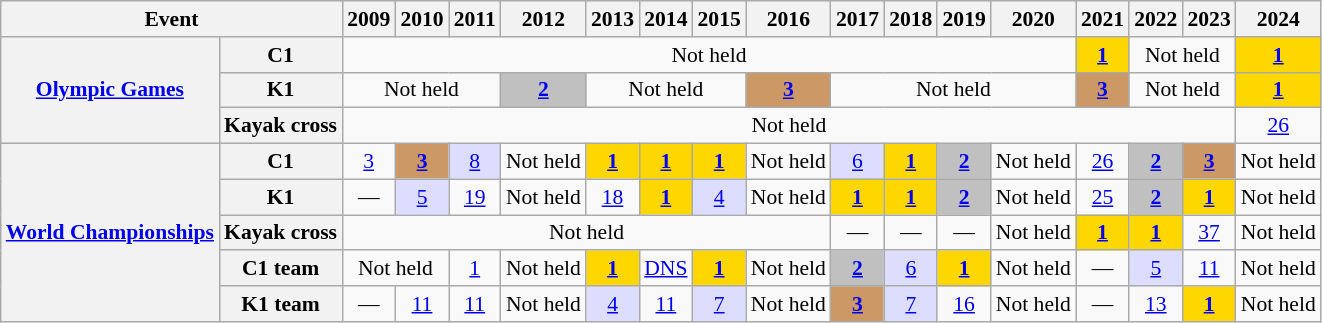<table class="wikitable plainrowheaders" style=font-size:90%>
<tr>
<th scope="col" colspan=2>Event</th>
<th scope="col">2009</th>
<th scope="col">2010</th>
<th scope="col">2011</th>
<th scope="col">2012</th>
<th scope="col">2013</th>
<th scope="col">2014</th>
<th scope="col">2015</th>
<th scope="col">2016</th>
<th scope="col">2017</th>
<th scope="col">2018</th>
<th scope="col">2019</th>
<th scope="col">2020</th>
<th scope="col">2021</th>
<th scope="col">2022</th>
<th scope="col">2023</th>
<th scope="col">2024</th>
</tr>
<tr style="text-align:center;">
<th scope="row" rowspan=3><a href='#'>Olympic Games</a></th>
<th scope="row">C1</th>
<td colspan=12>Not held</td>
<td style="background:gold;"><a href='#'><strong>1</strong></a></td>
<td colspan=2>Not held</td>
<td style="background:gold;"><a href='#'><strong>1</strong></a></td>
</tr>
<tr style="text-align:center;">
<th scope="row">K1</th>
<td colspan=3>Not held</td>
<td style="background:silver;"><a href='#'><strong>2</strong></a></td>
<td colspan=3>Not held</td>
<td style="background:#cc9966;"><a href='#'><strong>3</strong></a></td>
<td colspan=4>Not held</td>
<td style="background:#cc9966;"><a href='#'><strong>3</strong></a></td>
<td colspan=2>Not held</td>
<td style="background:gold;"><a href='#'><strong>1</strong></a></td>
</tr>
<tr style="text-align:center;">
<th scope="row">Kayak cross</th>
<td colspan=15>Not held</td>
<td><a href='#'>26</a></td>
</tr>
<tr style="text-align:center;">
<th scope="row" rowspan=5><a href='#'>World Championships</a></th>
<th scope="row">C1</th>
<td><a href='#'>3</a></td>
<td style="background:#cc9966;"><a href='#'><strong>3</strong></a></td>
<td style="background:#ddf;"><a href='#'>8</a></td>
<td>Not held</td>
<td style="background:gold;"><a href='#'><strong>1</strong></a></td>
<td style="background:gold;"><a href='#'><strong>1</strong></a></td>
<td style="background:gold;"><a href='#'><strong>1</strong></a></td>
<td>Not held</td>
<td style="background:#ddf;"><a href='#'>6</a></td>
<td style="background:gold;"><a href='#'><strong>1</strong></a></td>
<td style="background:silver;"><a href='#'><strong>2</strong></a></td>
<td>Not held</td>
<td><a href='#'>26</a></td>
<td style="background:silver;"><a href='#'><strong>2</strong></a></td>
<td style="background:#cc9966;"><a href='#'><strong>3</strong></a></td>
<td>Not held</td>
</tr>
<tr style="text-align:center;">
<th scope="row">K1</th>
<td>—</td>
<td style="background:#ddf;"><a href='#'>5</a></td>
<td><a href='#'>19</a></td>
<td>Not held</td>
<td><a href='#'>18</a></td>
<td style="background:gold;"><a href='#'><strong>1</strong></a></td>
<td style="background:#ddf;"><a href='#'>4</a></td>
<td>Not held</td>
<td style="background:gold;"><a href='#'><strong>1</strong></a></td>
<td style="background:gold;"><a href='#'><strong>1</strong></a></td>
<td style="background:silver;"><a href='#'><strong>2</strong></a></td>
<td>Not held</td>
<td><a href='#'>25</a></td>
<td style="background:silver;"><a href='#'><strong>2</strong></a></td>
<td style="background:gold;"><a href='#'><strong>1</strong></a></td>
<td>Not held</td>
</tr>
<tr style="text-align:center;">
<th scope="row">Kayak cross</th>
<td colspan=8>Not held</td>
<td>—</td>
<td>—</td>
<td>—</td>
<td>Not held</td>
<td style="background:gold;"><a href='#'><strong>1</strong></a></td>
<td style="background:gold;"><a href='#'><strong>1</strong></a></td>
<td><a href='#'>37</a></td>
<td>Not held</td>
</tr>
<tr style="text-align:center;">
<th scope="row">C1 team</th>
<td colspan=2>Not held</td>
<td><a href='#'>1</a></td>
<td>Not held</td>
<td style="background:gold;"><a href='#'><strong>1</strong></a></td>
<td><a href='#'>DNS</a></td>
<td style="background:gold;"><a href='#'><strong>1</strong></a></td>
<td>Not held</td>
<td style="background:silver;"><a href='#'><strong>2</strong></a></td>
<td style="background:#ddf;"><a href='#'>6</a></td>
<td style="background:gold;"><a href='#'><strong>1</strong></a></td>
<td>Not held</td>
<td>—</td>
<td style="background:#ddf;"><a href='#'>5</a></td>
<td><a href='#'>11</a></td>
<td>Not held</td>
</tr>
<tr style="text-align:center;">
<th scope="row">K1 team</th>
<td>—</td>
<td><a href='#'>11</a></td>
<td><a href='#'>11</a></td>
<td>Not held</td>
<td style="background:#ddf;"><a href='#'>4</a></td>
<td><a href='#'>11</a></td>
<td style="background:#ddf;"><a href='#'>7</a></td>
<td>Not held</td>
<td style="background:#cc9966;"><a href='#'><strong>3</strong></a></td>
<td style="background:#ddf;"><a href='#'>7</a></td>
<td><a href='#'>16</a></td>
<td>Not held</td>
<td>—</td>
<td><a href='#'>13</a></td>
<td style="background:gold;"><a href='#'><strong>1</strong></a></td>
<td>Not held</td>
</tr>
</table>
